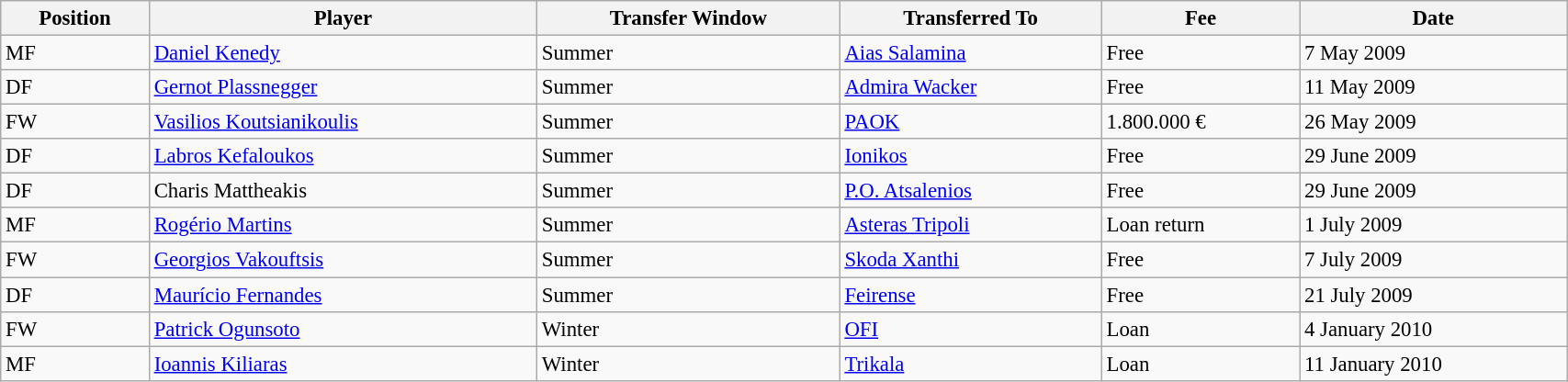<table class="wikitable sortable" style="width:90%; text-align:center; font-size:95%; text-align:left;">
<tr>
<th><strong>Position</strong></th>
<th><strong>Player</strong></th>
<th><strong>Transfer Window</strong></th>
<th><strong>Transferred To</strong></th>
<th><strong>Fee</strong></th>
<th><strong>Date</strong></th>
</tr>
<tr>
<td>MF</td>
<td>  <a href='#'>Daniel Kenedy</a></td>
<td>Summer</td>
<td> <a href='#'>Aias Salamina</a></td>
<td>Free</td>
<td>7 May 2009</td>
</tr>
<tr>
<td>DF</td>
<td> <a href='#'>Gernot Plassnegger</a></td>
<td>Summer</td>
<td> <a href='#'>Admira Wacker</a></td>
<td>Free</td>
<td>11 May 2009</td>
</tr>
<tr>
<td>FW</td>
<td> <a href='#'>Vasilios Koutsianikoulis</a></td>
<td>Summer</td>
<td> <a href='#'>PAOK</a></td>
<td> 1.800.000 €</td>
<td>26 May 2009</td>
</tr>
<tr>
<td>DF</td>
<td> <a href='#'>Labros Kefaloukos</a></td>
<td>Summer</td>
<td> <a href='#'>Ionikos</a></td>
<td>Free</td>
<td>29 June 2009</td>
</tr>
<tr>
<td>DF</td>
<td> Charis Mattheakis</td>
<td>Summer</td>
<td> <a href='#'>P.O. Atsalenios</a></td>
<td>Free</td>
<td>29 June 2009</td>
</tr>
<tr>
<td>MF</td>
<td> <a href='#'>Rogério Martins</a></td>
<td>Summer</td>
<td> <a href='#'>Asteras Tripoli</a></td>
<td>Loan return</td>
<td>1 July 2009</td>
</tr>
<tr>
<td>FW</td>
<td> <a href='#'>Georgios Vakouftsis</a></td>
<td>Summer</td>
<td> <a href='#'>Skoda Xanthi</a></td>
<td>Free</td>
<td>7 July 2009</td>
</tr>
<tr>
<td>DF</td>
<td> <a href='#'>Maurício Fernandes</a></td>
<td>Summer</td>
<td> <a href='#'>Feirense</a></td>
<td>Free</td>
<td>21 July 2009</td>
</tr>
<tr>
<td>FW</td>
<td> <a href='#'>Patrick Ogunsoto</a></td>
<td>Winter</td>
<td> <a href='#'>OFI</a></td>
<td>Loan</td>
<td>4 January 2010</td>
</tr>
<tr>
<td>MF</td>
<td> <a href='#'>Ioannis Kiliaras</a></td>
<td>Winter</td>
<td> <a href='#'>Trikala</a></td>
<td>Loan</td>
<td>11 January 2010</td>
</tr>
</table>
